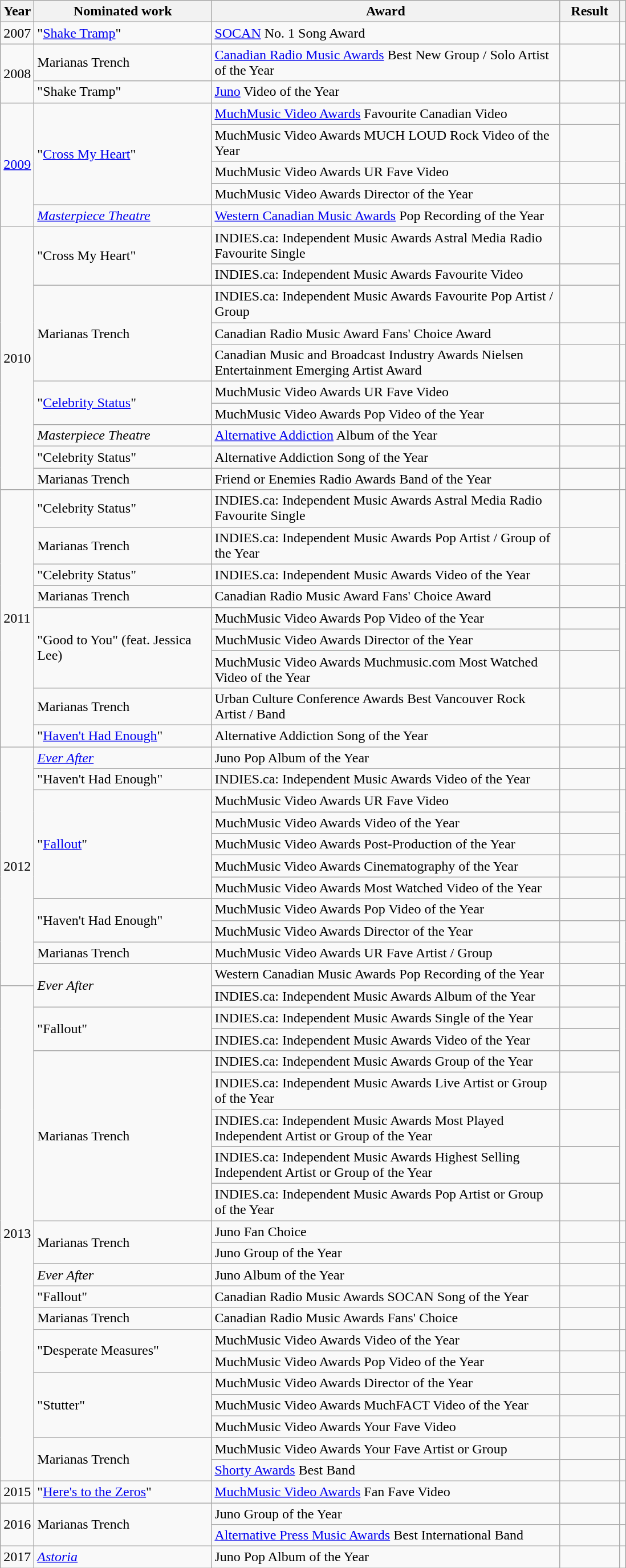<table class="wikitable">
<tr>
<th width="30">Year</th>
<th style="width:200px;">Nominated work</th>
<th style="width:400px;">Award</th>
<th width="62">Result</th>
<th></th>
</tr>
<tr>
<td>2007</td>
<td>"<a href='#'>Shake Tramp</a>"</td>
<td><a href='#'>SOCAN</a> No. 1 Song Award</td>
<td></td>
<td style="text-align:center;"></td>
</tr>
<tr>
<td rowspan="2">2008</td>
<td>Marianas Trench</td>
<td><a href='#'>Canadian Radio Music Awards</a> Best New Group / Solo Artist of the Year</td>
<td></td>
<td style="text-align:center;"></td>
</tr>
<tr>
<td>"Shake Tramp"</td>
<td><a href='#'>Juno</a> Video of the Year</td>
<td></td>
<td style="text-align:center;"></td>
</tr>
<tr>
<td rowspan="5"><a href='#'>2009</a></td>
<td rowspan="4">"<a href='#'>Cross My Heart</a>"</td>
<td><a href='#'>MuchMusic Video Awards</a> Favourite Canadian Video</td>
<td></td>
<td style="text-align:center;" rowspan="3"></td>
</tr>
<tr>
<td>MuchMusic Video Awards MUCH LOUD Rock Video of the Year</td>
<td></td>
</tr>
<tr>
<td>MuchMusic Video Awards UR Fave Video</td>
<td></td>
</tr>
<tr>
<td>MuchMusic Video Awards Director of the Year</td>
<td></td>
<td style="text-align:center;"></td>
</tr>
<tr>
<td><em><a href='#'>Masterpiece Theatre</a></em></td>
<td><a href='#'>Western Canadian Music Awards</a> Pop Recording of the Year</td>
<td></td>
<td style="text-align:center;"></td>
</tr>
<tr>
<td rowspan="10">2010</td>
<td rowspan="2">"Cross My Heart"</td>
<td>INDIES.ca: Independent Music Awards Astral Media Radio Favourite Single</td>
<td></td>
<td style="text-align:center;" rowspan="3"></td>
</tr>
<tr>
<td>INDIES.ca: Independent Music Awards Favourite Video</td>
<td></td>
</tr>
<tr>
<td rowspan="3">Marianas Trench</td>
<td>INDIES.ca: Independent Music Awards Favourite Pop Artist / Group</td>
<td></td>
</tr>
<tr>
<td>Canadian Radio Music Award Fans' Choice Award</td>
<td></td>
<td style="text-align:center;"></td>
</tr>
<tr>
<td>Canadian Music and Broadcast Industry Awards Nielsen Entertainment Emerging Artist Award</td>
<td></td>
<td style="text-align:center;"></td>
</tr>
<tr>
<td rowspan="2">"<a href='#'>Celebrity Status</a>"</td>
<td>MuchMusic Video Awards UR Fave Video</td>
<td></td>
<td style="text-align:center;" rowspan="2"></td>
</tr>
<tr>
<td>MuchMusic Video Awards Pop Video of the Year</td>
<td></td>
</tr>
<tr>
<td><em>Masterpiece Theatre</em></td>
<td><a href='#'>Alternative Addiction</a> Album of the Year</td>
<td></td>
<td style="text-align:center;"></td>
</tr>
<tr>
<td>"Celebrity Status"</td>
<td>Alternative Addiction Song of the Year</td>
<td></td>
<td style="text-align:center;"></td>
</tr>
<tr>
<td>Marianas Trench</td>
<td>Friend or Enemies Radio Awards Band of the Year</td>
<td></td>
<td style="text-align:center;"></td>
</tr>
<tr>
<td rowspan="9">2011</td>
<td>"Celebrity Status"</td>
<td>INDIES.ca: Independent Music Awards Astral Media Radio Favourite Single</td>
<td></td>
<td style="text-align:center;" rowspan="3"></td>
</tr>
<tr>
<td>Marianas Trench</td>
<td>INDIES.ca: Independent Music Awards Pop Artist / Group of the Year</td>
<td></td>
</tr>
<tr>
<td>"Celebrity Status"</td>
<td>INDIES.ca: Independent Music Awards Video of the Year</td>
<td></td>
</tr>
<tr>
<td>Marianas Trench</td>
<td>Canadian Radio Music Award Fans' Choice Award</td>
<td></td>
<td style="text-align:center;"></td>
</tr>
<tr>
<td rowspan="3">"Good to You" (feat. Jessica Lee)</td>
<td>MuchMusic Video Awards Pop Video of the Year</td>
<td></td>
<td style="text-align:center;" rowspan="3"></td>
</tr>
<tr>
<td>MuchMusic Video Awards Director of the Year</td>
<td></td>
</tr>
<tr>
<td>MuchMusic Video Awards Muchmusic.com Most Watched Video of the Year</td>
<td></td>
</tr>
<tr>
<td>Marianas Trench</td>
<td>Urban Culture Conference Awards Best Vancouver Rock Artist / Band</td>
<td></td>
</tr>
<tr>
<td>"<a href='#'>Haven't Had Enough</a>"</td>
<td>Alternative Addiction Song of the Year</td>
<td></td>
<td style="text-align:center;"></td>
</tr>
<tr>
<td rowspan="11">2012</td>
<td><em><a href='#'>Ever After</a></em></td>
<td>Juno Pop Album of the Year</td>
<td></td>
<td style="text-align:center;"></td>
</tr>
<tr>
<td>"Haven't Had Enough"</td>
<td>INDIES.ca: Independent Music Awards Video of the Year</td>
<td></td>
<td style="text-align:center;"></td>
</tr>
<tr>
<td rowspan="5">"<a href='#'>Fallout</a>"</td>
<td>MuchMusic Video Awards UR Fave Video</td>
<td></td>
<td style="text-align:center;" rowspan="3"></td>
</tr>
<tr>
<td>MuchMusic Video Awards Video of the Year</td>
<td></td>
</tr>
<tr>
<td>MuchMusic Video Awards Post-Production of the Year</td>
<td></td>
</tr>
<tr>
<td>MuchMusic Video Awards Cinematography of the Year</td>
<td></td>
<td style="text-align:center;"></td>
</tr>
<tr>
<td>MuchMusic Video Awards Most Watched Video of the Year</td>
<td></td>
<td style="text-align:center;"></td>
</tr>
<tr>
<td rowspan="2">"Haven't Had Enough"</td>
<td>MuchMusic Video Awards Pop Video of the Year</td>
<td></td>
<td style="text-align:center;"></td>
</tr>
<tr>
<td>MuchMusic Video Awards Director of the Year</td>
<td></td>
<td style="text-align:center;" rowspan="2"></td>
</tr>
<tr>
<td>Marianas Trench</td>
<td>MuchMusic Video Awards UR Fave Artist / Group</td>
<td></td>
</tr>
<tr>
<td rowspan="2"><em>Ever After</em></td>
<td>Western Canadian Music Awards Pop Recording of the Year</td>
<td></td>
<td style="text-align:center;"></td>
</tr>
<tr>
<td rowspan="20">2013</td>
<td>INDIES.ca: Independent Music Awards Album of the Year</td>
<td></td>
<td style="text-align:center;" rowspan="8"></td>
</tr>
<tr>
<td rowspan="2">"Fallout"</td>
<td>INDIES.ca: Independent Music Awards Single of the Year</td>
<td></td>
</tr>
<tr>
<td>INDIES.ca: Independent Music Awards Video of the Year</td>
<td></td>
</tr>
<tr>
<td rowspan="5">Marianas Trench</td>
<td>INDIES.ca: Independent Music Awards Group of the Year</td>
<td></td>
</tr>
<tr>
<td>INDIES.ca: Independent Music Awards Live Artist or Group of the Year</td>
<td></td>
</tr>
<tr>
<td>INDIES.ca: Independent Music Awards Most Played Independent Artist or Group of the Year</td>
<td></td>
</tr>
<tr>
<td>INDIES.ca: Independent Music Awards Highest Selling Independent Artist or Group of the Year</td>
<td></td>
</tr>
<tr>
<td>INDIES.ca: Independent Music Awards Pop Artist or Group of the Year</td>
<td></td>
</tr>
<tr>
<td rowspan="2">Marianas Trench</td>
<td>Juno Fan Choice</td>
<td></td>
<td style="text-align:center;"></td>
</tr>
<tr>
<td>Juno Group of the Year</td>
<td></td>
<td style="text-align:center;"></td>
</tr>
<tr>
<td><em>Ever After</em></td>
<td>Juno Album of the Year</td>
<td></td>
<td style="text-align:center;"></td>
</tr>
<tr>
<td>"Fallout"</td>
<td>Canadian Radio Music Awards SOCAN Song of the Year</td>
<td></td>
<td style="text-align:center;"></td>
</tr>
<tr>
<td>Marianas Trench</td>
<td>Canadian Radio Music Awards Fans' Choice</td>
<td></td>
<td style="text-align:center;"></td>
</tr>
<tr>
<td rowspan="2">"Desperate Measures"</td>
<td>MuchMusic Video Awards Video of the Year</td>
<td></td>
<td style="text-align:center;"></td>
</tr>
<tr>
<td>MuchMusic Video Awards Pop Video of the Year</td>
<td></td>
<td style="text-align:center;"></td>
</tr>
<tr>
<td rowspan="3">"Stutter"</td>
<td>MuchMusic Video Awards Director of the Year</td>
<td></td>
<td style="text-align:center;" rowspan="2"></td>
</tr>
<tr>
<td>MuchMusic Video Awards MuchFACT Video of the Year</td>
<td></td>
</tr>
<tr>
<td>MuchMusic Video Awards Your Fave Video</td>
<td></td>
<td style="text-align:center;"></td>
</tr>
<tr>
<td rowspan="2">Marianas Trench</td>
<td>MuchMusic Video Awards Your Fave Artist or Group</td>
<td></td>
<td style="text-align:center;"></td>
</tr>
<tr>
<td><a href='#'>Shorty Awards</a> Best Band</td>
<td></td>
<td style="text-align:center;"></td>
</tr>
<tr>
<td>2015</td>
<td>"<a href='#'>Here's to the Zeros</a>"</td>
<td><a href='#'>MuchMusic Video Awards</a> Fan Fave Video</td>
<td></td>
<td style="text-align:center;"></td>
</tr>
<tr>
<td rowspan="2">2016</td>
<td rowspan="2">Marianas Trench</td>
<td>Juno Group of the Year</td>
<td></td>
<td style="text-align:center;"></td>
</tr>
<tr>
<td><a href='#'>Alternative Press Music Awards</a> Best International Band</td>
<td></td>
<td style="text-align:center;"></td>
</tr>
<tr>
<td>2017</td>
<td><em><a href='#'>Astoria</a></em></td>
<td>Juno Pop Album of the Year</td>
<td></td>
<td style="text-align:center;"></td>
</tr>
</table>
